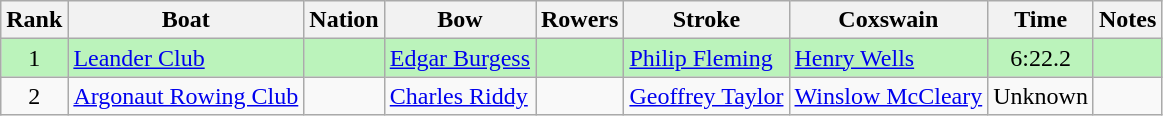<table class="wikitable sortable" style="text-align:center">
<tr>
<th>Rank</th>
<th>Boat</th>
<th>Nation</th>
<th>Bow</th>
<th>Rowers</th>
<th>Stroke</th>
<th>Coxswain</th>
<th>Time</th>
<th>Notes</th>
</tr>
<tr bgcolor=bbf3bb>
<td>1</td>
<td align=left><a href='#'>Leander Club</a></td>
<td align=left></td>
<td align=left><a href='#'>Edgar Burgess</a></td>
<td align=left></td>
<td align=left><a href='#'>Philip Fleming</a></td>
<td align=left><a href='#'>Henry Wells</a></td>
<td>6:22.2</td>
<td></td>
</tr>
<tr>
<td>2</td>
<td align=left><a href='#'>Argonaut Rowing Club</a></td>
<td align=left></td>
<td align=left><a href='#'>Charles Riddy</a></td>
<td align=left></td>
<td align=left><a href='#'>Geoffrey Taylor</a></td>
<td align=left><a href='#'>Winslow McCleary</a></td>
<td data-sort-value=9:99.9>Unknown</td>
<td></td>
</tr>
</table>
